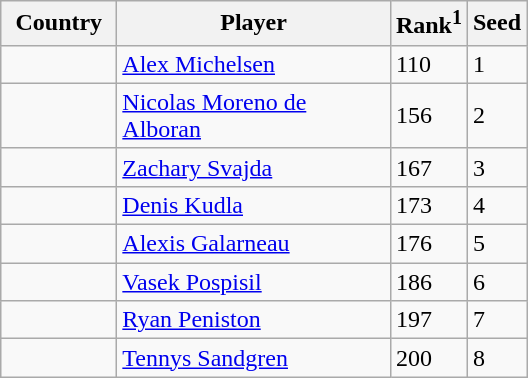<table class="sortable wikitable">
<tr>
<th width="70">Country</th>
<th width="175">Player</th>
<th>Rank<sup>1</sup></th>
<th>Seed</th>
</tr>
<tr>
<td></td>
<td><a href='#'>Alex Michelsen</a></td>
<td>110</td>
<td>1</td>
</tr>
<tr>
<td></td>
<td><a href='#'>Nicolas Moreno de Alboran</a></td>
<td>156</td>
<td>2</td>
</tr>
<tr>
<td></td>
<td><a href='#'>Zachary Svajda</a></td>
<td>167</td>
<td>3</td>
</tr>
<tr>
<td></td>
<td><a href='#'>Denis Kudla</a></td>
<td>173</td>
<td>4</td>
</tr>
<tr>
<td></td>
<td><a href='#'>Alexis Galarneau</a></td>
<td>176</td>
<td>5</td>
</tr>
<tr>
<td></td>
<td><a href='#'>Vasek Pospisil</a></td>
<td>186</td>
<td>6</td>
</tr>
<tr>
<td></td>
<td><a href='#'>Ryan Peniston</a></td>
<td>197</td>
<td>7</td>
</tr>
<tr>
<td></td>
<td><a href='#'>Tennys Sandgren</a></td>
<td>200</td>
<td>8</td>
</tr>
</table>
